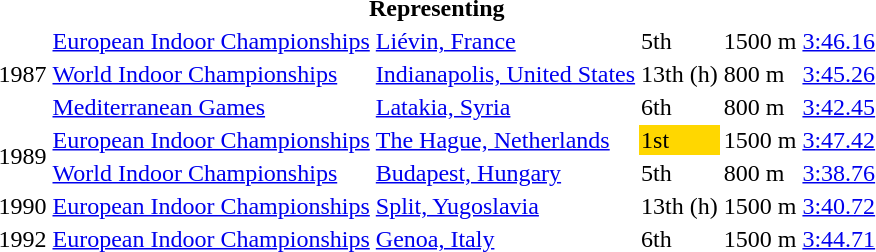<table>
<tr>
<th colspan="6">Representing </th>
</tr>
<tr>
<td rowspan=3>1987</td>
<td><a href='#'>European Indoor Championships</a></td>
<td><a href='#'>Liévin, France</a></td>
<td>5th</td>
<td>1500 m</td>
<td><a href='#'>3:46.16</a></td>
</tr>
<tr>
<td><a href='#'>World Indoor Championships</a></td>
<td><a href='#'>Indianapolis, United States</a></td>
<td>13th (h)</td>
<td>800 m</td>
<td><a href='#'>3:45.26</a></td>
</tr>
<tr>
<td><a href='#'>Mediterranean Games</a></td>
<td><a href='#'>Latakia, Syria</a></td>
<td>6th</td>
<td>800 m</td>
<td><a href='#'>3:42.45</a></td>
</tr>
<tr>
<td rowspan=2>1989</td>
<td><a href='#'>European Indoor Championships</a></td>
<td><a href='#'>The Hague, Netherlands</a></td>
<td bgcolor=gold>1st</td>
<td>1500 m</td>
<td><a href='#'>3:47.42</a></td>
</tr>
<tr>
<td><a href='#'>World Indoor Championships</a></td>
<td><a href='#'>Budapest, Hungary</a></td>
<td>5th</td>
<td>800 m</td>
<td><a href='#'>3:38.76</a></td>
</tr>
<tr>
<td>1990</td>
<td><a href='#'>European Indoor Championships</a></td>
<td><a href='#'>Split, Yugoslavia</a></td>
<td>13th (h)</td>
<td>1500 m</td>
<td><a href='#'>3:40.72</a></td>
</tr>
<tr>
<td>1992</td>
<td><a href='#'>European Indoor Championships</a></td>
<td><a href='#'>Genoa, Italy</a></td>
<td>6th</td>
<td>1500 m</td>
<td><a href='#'>3:44.71</a></td>
</tr>
</table>
